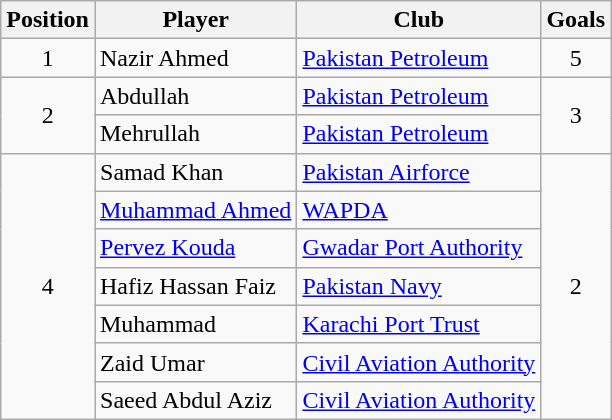<table class="wikitable" style="text-align:center">
<tr>
<th>Position</th>
<th>Player</th>
<th>Club</th>
<th>Goals</th>
</tr>
<tr>
<td>1</td>
<td align="left">Nazir Ahmed</td>
<td align="left"><a href='#'>Pakistan Petroleum</a></td>
<td>5</td>
</tr>
<tr>
<td rowspan=2>2</td>
<td align="left">Abdullah</td>
<td align="left"><a href='#'>Pakistan Petroleum</a></td>
<td rowspan=2>3</td>
</tr>
<tr>
<td align="left">Mehrullah</td>
<td align="left"><a href='#'>Pakistan Petroleum</a></td>
</tr>
<tr>
<td rowspan=7>4</td>
<td align="left">Samad Khan</td>
<td align="left"><a href='#'>Pakistan Airforce</a></td>
<td rowspan=7>2</td>
</tr>
<tr>
<td align="left"><a href='#'>Muhammad Ahmed</a></td>
<td align="left"><a href='#'>WAPDA</a></td>
</tr>
<tr>
<td align="left"><a href='#'>Pervez Kouda</a></td>
<td align="left"><a href='#'>Gwadar Port Authority</a></td>
</tr>
<tr>
<td align="left">Hafiz Hassan Faiz</td>
<td align="left"><a href='#'>Pakistan Navy</a></td>
</tr>
<tr>
<td align="left">Muhammad</td>
<td align="left"><a href='#'>Karachi Port Trust</a></td>
</tr>
<tr>
<td align="left">Zaid Umar</td>
<td align="left"><a href='#'>Civil Aviation Authority</a></td>
</tr>
<tr>
<td align="left">Saeed Abdul Aziz</td>
<td align="left"><a href='#'>Civil Aviation Authority</a></td>
</tr>
</table>
